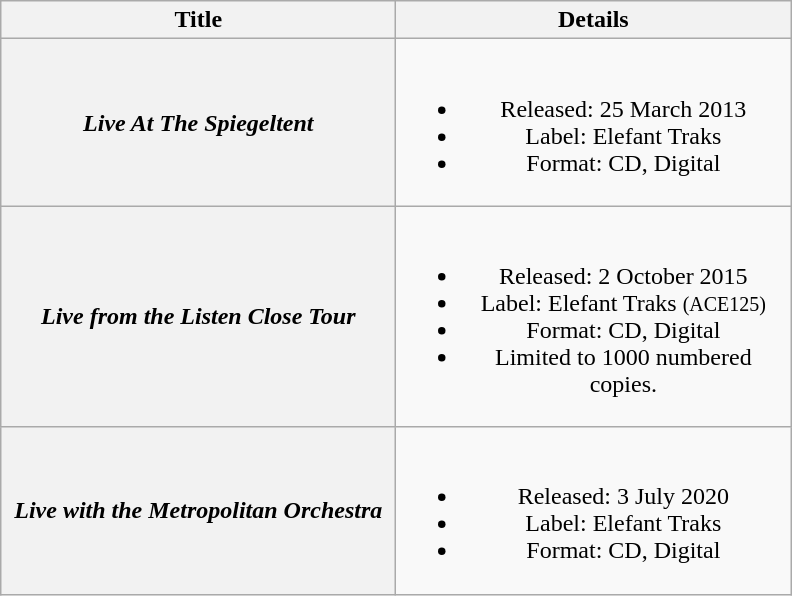<table class="wikitable plainrowheaders" style="text-align:center;" border="1">
<tr>
<th scope="col" rowspan="1" style="width:16em;">Title</th>
<th scope="col" rowspan="1" style="width:16em;">Details</th>
</tr>
<tr>
<th scope="row"><em>Live At The Spiegeltent</em></th>
<td><br><ul><li>Released: 25 March 2013</li><li>Label: Elefant Traks</li><li>Format: CD, Digital</li></ul></td>
</tr>
<tr>
<th scope="row"><em>Live from the Listen Close Tour</em></th>
<td><br><ul><li>Released: 2 October 2015</li><li>Label: Elefant Traks <small>(ACE125)</small></li><li>Format: CD, Digital</li><li>Limited to 1000 numbered copies.</li></ul></td>
</tr>
<tr>
<th scope="row"><em>Live with the Metropolitan Orchestra</em></th>
<td><br><ul><li>Released: 3 July 2020</li><li>Label: Elefant Traks</li><li>Format: CD, Digital</li></ul></td>
</tr>
</table>
